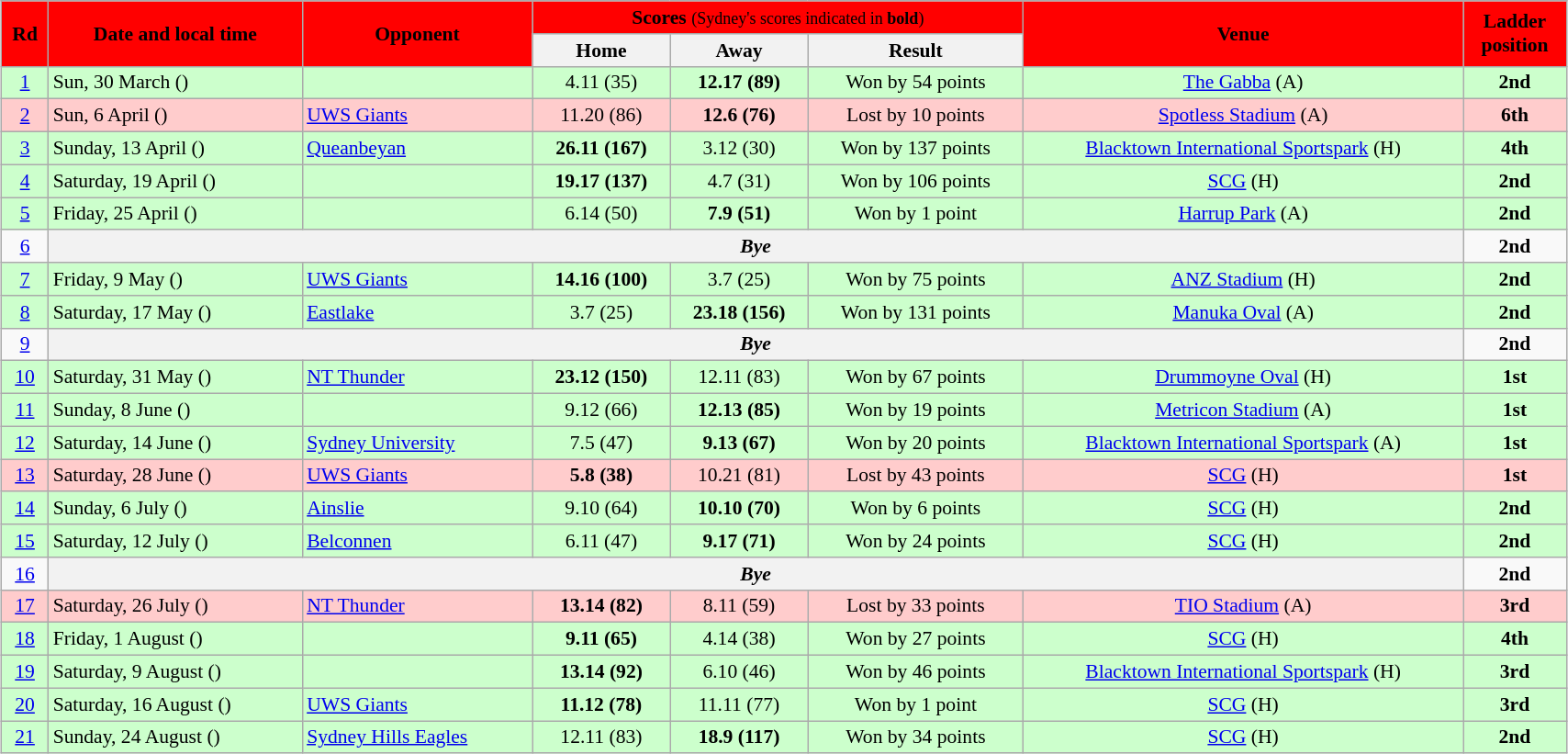<table class="wikitable" style="font-size:90%; text-align:center; width: 90%; margin-left: auto; margin-right: auto;">
<tr style="background:#FF0000;">
<td rowspan=2><span><strong>Rd</strong></span></td>
<td rowspan=2><span><strong>Date and local time</strong></span></td>
<td rowspan=2><span><strong>Opponent</strong></span></td>
<td colspan=3><span><strong>Scores</strong> <small>(Sydney's scores indicated in <strong>bold</strong>)</small></span></td>
<td rowspan=2><span><strong>Venue</strong></span></td>
<td rowspan=2><span><strong>Ladder<br>position</strong></span></td>
</tr>
<tr>
<th><span>Home</span></th>
<th><span>Away</span></th>
<th><span>Result</span></th>
</tr>
<tr style="background:#cfc;">
<td><a href='#'>1</a></td>
<td align=left>Sun, 30 March ()</td>
<td align=left></td>
<td>4.11 (35)</td>
<td><strong>12.17 (89)</strong></td>
<td>Won by 54 points</td>
<td><a href='#'>The Gabba</a> (A)</td>
<td><strong>2nd</strong></td>
</tr>
<tr style="background:#fcc;">
<td><a href='#'>2</a></td>
<td align=left>Sun, 6 April ()</td>
<td align=left><a href='#'>UWS Giants</a></td>
<td>11.20 (86)</td>
<td><strong>12.6 (76)</strong></td>
<td>Lost by 10 points</td>
<td><a href='#'>Spotless Stadium</a> (A)</td>
<td><strong>6th</strong></td>
</tr>
<tr style="background:#cfc;">
<td><a href='#'>3</a></td>
<td align=left>Sunday, 13 April ()</td>
<td align=left><a href='#'>Queanbeyan</a></td>
<td><strong>26.11 (167)</strong></td>
<td>3.12 (30)</td>
<td>Won by 137 points</td>
<td><a href='#'>Blacktown International Sportspark</a> (H)</td>
<td><strong>4th</strong></td>
</tr>
<tr style="background:#cfc;">
<td><a href='#'>4</a></td>
<td align=left>Saturday, 19 April ()</td>
<td align=left></td>
<td><strong>19.17 (137)</strong></td>
<td>4.7 (31)</td>
<td>Won by 106 points</td>
<td><a href='#'>SCG</a> (H)</td>
<td><strong>2nd</strong></td>
</tr>
<tr style="background:#cfc;">
<td><a href='#'>5</a></td>
<td align=left>Friday, 25 April ()</td>
<td align=left></td>
<td>6.14 (50)</td>
<td><strong>7.9 (51)</strong></td>
<td>Won by 1 point</td>
<td><a href='#'>Harrup Park</a> (A)</td>
<td><strong>2nd</strong></td>
</tr>
<tr>
<td><a href='#'>6</a></td>
<th colspan=6><span><em>Bye</em></span></th>
<td><strong>2nd</strong></td>
</tr>
<tr style="background:#cfc;">
<td><a href='#'>7</a></td>
<td align=left>Friday, 9 May ()</td>
<td align=left><a href='#'>UWS Giants</a></td>
<td><strong>14.16 (100)</strong></td>
<td>3.7 (25)</td>
<td>Won by 75 points</td>
<td><a href='#'>ANZ Stadium</a> (H)</td>
<td><strong>2nd</strong></td>
</tr>
<tr style="background:#cfc;">
<td><a href='#'>8</a></td>
<td align=left>Saturday, 17 May ()</td>
<td align=left><a href='#'>Eastlake</a></td>
<td>3.7 (25)</td>
<td><strong>23.18 (156)</strong></td>
<td>Won by 131 points</td>
<td><a href='#'>Manuka Oval</a> (A)</td>
<td><strong>2nd</strong></td>
</tr>
<tr>
<td><a href='#'>9</a></td>
<th colspan=6><span><em>Bye</em></span></th>
<td><strong>2nd</strong></td>
</tr>
<tr style="background:#cfc;">
<td><a href='#'>10</a></td>
<td align=left>Saturday, 31 May ()</td>
<td align=left><a href='#'>NT Thunder</a></td>
<td><strong>23.12 (150)</strong></td>
<td>12.11 (83)</td>
<td>Won by 67 points</td>
<td><a href='#'>Drummoyne Oval</a> (H)</td>
<td><strong>1st</strong></td>
</tr>
<tr style="background:#cfc;">
<td><a href='#'>11</a></td>
<td align=left>Sunday, 8 June ()</td>
<td align=left></td>
<td>9.12 (66)</td>
<td><strong>12.13 (85)</strong></td>
<td>Won by 19 points</td>
<td><a href='#'>Metricon Stadium</a> (A)</td>
<td><strong>1st</strong></td>
</tr>
<tr style="background:#cfc;">
<td><a href='#'>12</a></td>
<td align=left>Saturday, 14 June ()</td>
<td align=left><a href='#'>Sydney University</a></td>
<td>7.5 (47)</td>
<td><strong>9.13 (67)</strong></td>
<td>Won by 20 points</td>
<td><a href='#'>Blacktown International Sportspark</a> (A)</td>
<td><strong>1st</strong></td>
</tr>
<tr style="background:#fcc;">
<td><a href='#'>13</a></td>
<td align=left>Saturday, 28 June ()</td>
<td align=left><a href='#'>UWS Giants</a></td>
<td><strong>5.8 (38)</strong></td>
<td>10.21 (81)</td>
<td>Lost by 43 points</td>
<td><a href='#'>SCG</a> (H)</td>
<td><strong>1st</strong></td>
</tr>
<tr style="background:#cfc;">
<td><a href='#'>14</a></td>
<td align=left>Sunday, 6 July ()</td>
<td align=left><a href='#'>Ainslie</a></td>
<td>9.10 (64)</td>
<td><strong>10.10 (70)</strong></td>
<td>Won by 6 points</td>
<td><a href='#'>SCG</a> (H)</td>
<td><strong>2nd</strong></td>
</tr>
<tr style="background:#cfc;">
<td><a href='#'>15</a></td>
<td align=left>Saturday, 12 July ()</td>
<td align=left><a href='#'>Belconnen</a></td>
<td>6.11 (47)</td>
<td><strong>9.17 (71)</strong></td>
<td>Won by 24 points</td>
<td><a href='#'>SCG</a> (H)</td>
<td><strong>2nd</strong></td>
</tr>
<tr>
<td><a href='#'>16</a></td>
<th colspan=6><span><em>Bye</em></span></th>
<td><strong>2nd</strong></td>
</tr>
<tr style="background:#fcc;">
<td><a href='#'>17</a></td>
<td align=left>Saturday, 26 July ()</td>
<td align=left><a href='#'>NT Thunder</a></td>
<td><strong>13.14 (82)</strong></td>
<td>8.11 (59)</td>
<td>Lost by 33 points</td>
<td><a href='#'>TIO Stadium</a> (A)</td>
<td><strong>3rd</strong></td>
</tr>
<tr style="background:#cfc;">
<td><a href='#'>18</a></td>
<td align=left>Friday, 1 August ()</td>
<td align=left></td>
<td><strong>9.11 (65)</strong></td>
<td>4.14 (38)</td>
<td>Won by 27 points</td>
<td><a href='#'>SCG</a> (H)</td>
<td><strong>4th</strong></td>
</tr>
<tr style="background:#cfc;">
<td><a href='#'>19</a></td>
<td align=left>Saturday, 9 August ()</td>
<td align=left></td>
<td><strong>13.14 (92)</strong></td>
<td>6.10 (46)</td>
<td>Won by 46 points</td>
<td><a href='#'>Blacktown International Sportspark</a> (H)</td>
<td><strong>3rd</strong></td>
</tr>
<tr style="background:#cfc;">
<td><a href='#'>20</a></td>
<td align=left>Saturday, 16 August ()</td>
<td align=left><a href='#'>UWS Giants</a></td>
<td><strong>11.12 (78)</strong></td>
<td>11.11 (77)</td>
<td>Won by 1 point</td>
<td><a href='#'>SCG</a> (H)</td>
<td><strong>3rd</strong></td>
</tr>
<tr style="background:#cfc;">
<td><a href='#'>21</a></td>
<td align=left>Sunday, 24 August ()</td>
<td align=left><a href='#'>Sydney Hills Eagles</a></td>
<td>12.11 (83)</td>
<td><strong>18.9 (117)</strong></td>
<td>Won by 34 points</td>
<td><a href='#'>SCG</a> (H)</td>
<td><strong>2nd</strong></td>
</tr>
</table>
